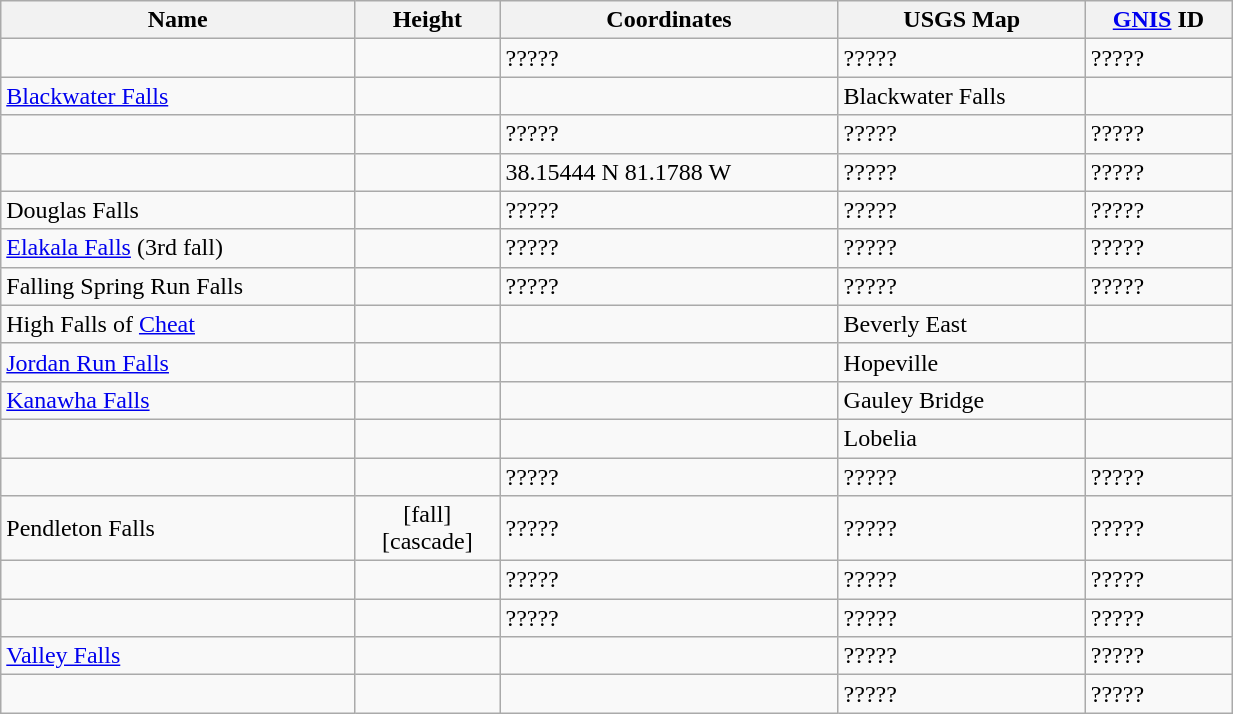<table class="wikitable sortable" style="width:65%">
<tr>
<th>Name</th>
<th>Height</th>
<th>Coordinates</th>
<th>USGS Map</th>
<th><a href='#'>GNIS</a> ID</th>
</tr>
<tr>
<td></td>
<td style="text-align:center;"></td>
<td>?????</td>
<td>?????</td>
<td>?????</td>
</tr>
<tr>
<td><a href='#'>Blackwater Falls</a></td>
<td style="text-align:center;"></td>
<td></td>
<td>Blackwater Falls</td>
<td></td>
</tr>
<tr>
<td></td>
<td style="text-align:center;"></td>
<td>?????</td>
<td>?????</td>
<td>?????</td>
</tr>
<tr>
<td></td>
<td style="text-align:center;"></td>
<td>38.15444 N 81.1788 W</td>
<td>?????</td>
<td>?????</td>
</tr>
<tr>
<td>Douglas Falls</td>
<td style="text-align:center;"></td>
<td>?????</td>
<td>?????</td>
<td>?????</td>
</tr>
<tr>
<td><a href='#'>Elakala Falls</a> (3rd fall)</td>
<td style="text-align:center;"></td>
<td>?????</td>
<td>?????</td>
<td>?????</td>
</tr>
<tr>
<td>Falling Spring Run Falls</td>
<td style="text-align:center;"></td>
<td>?????</td>
<td>?????</td>
<td>?????</td>
</tr>
<tr>
<td>High Falls of <a href='#'>Cheat</a></td>
<td style="text-align:center;"></td>
<td></td>
<td>Beverly East</td>
<td></td>
</tr>
<tr>
<td><a href='#'>Jordan Run Falls</a></td>
<td style="text-align:center;"></td>
<td></td>
<td>Hopeville</td>
<td></td>
</tr>
<tr>
<td><a href='#'>Kanawha Falls</a></td>
<td style="text-align:center;"></td>
<td></td>
<td>Gauley Bridge</td>
<td></td>
</tr>
<tr>
<td></td>
<td style="text-align:center;"></td>
<td></td>
<td>Lobelia</td>
<td></td>
</tr>
<tr>
<td></td>
<td style="text-align:center;"></td>
<td>?????</td>
<td>?????</td>
<td>?????</td>
</tr>
<tr>
<td>Pendleton Falls</td>
<td style="text-align:center;"> [fall]<br> [cascade]</td>
<td>?????</td>
<td>?????</td>
<td>?????</td>
</tr>
<tr>
<td></td>
<td style="text-align:center;"></td>
<td>?????</td>
<td>?????</td>
<td>?????</td>
</tr>
<tr>
<td></td>
<td style="text-align:center;"></td>
<td>?????</td>
<td>?????</td>
<td>?????</td>
</tr>
<tr>
<td><a href='#'>Valley Falls</a></td>
<td style="text-align:center;"></td>
<td></td>
<td>?????</td>
<td>?????</td>
</tr>
<tr>
<td></td>
<td style="text-align:center;"></td>
<td></td>
<td>?????</td>
<td>?????</td>
</tr>
</table>
